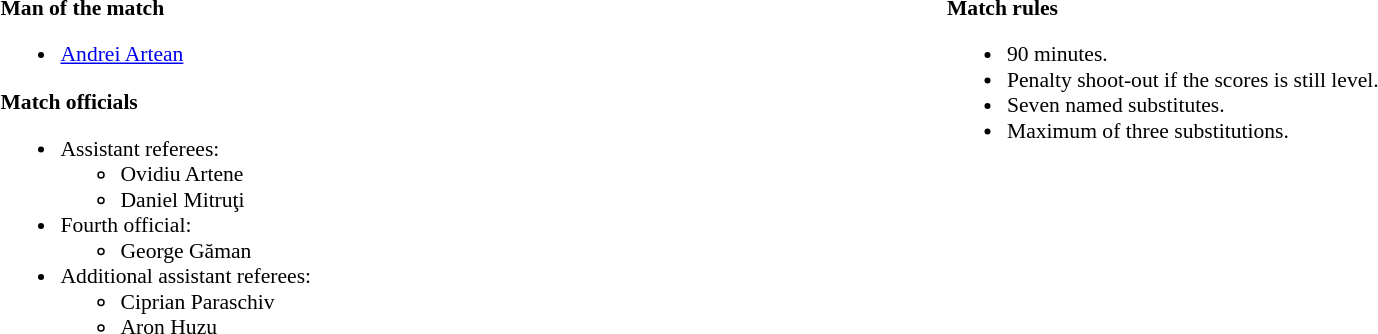<table style="width:100%; font-size:90%;">
<tr>
<td style="width:50%; vertical-align:top;"><br><strong>Man of the match</strong><ul><li> <a href='#'>Andrei Artean</a></li></ul><strong>Match officials</strong><ul><li>Assistant referees:<ul><li>Ovidiu Artene</li><li>Daniel Mitruţi</li></ul></li><li>Fourth official:<ul><li>George Găman</li></ul></li><li>Additional assistant referees:<ul><li>Ciprian Paraschiv</li><li>Aron Huzu</li></ul></li></ul></td>
<td style="width:50%; vertical-align:top;"><br><strong>Match rules</strong><ul><li>90 minutes.</li><li>Penalty shoot-out if the scores is still level.</li><li>Seven named substitutes.</li><li>Maximum of three substitutions.</li></ul></td>
</tr>
</table>
